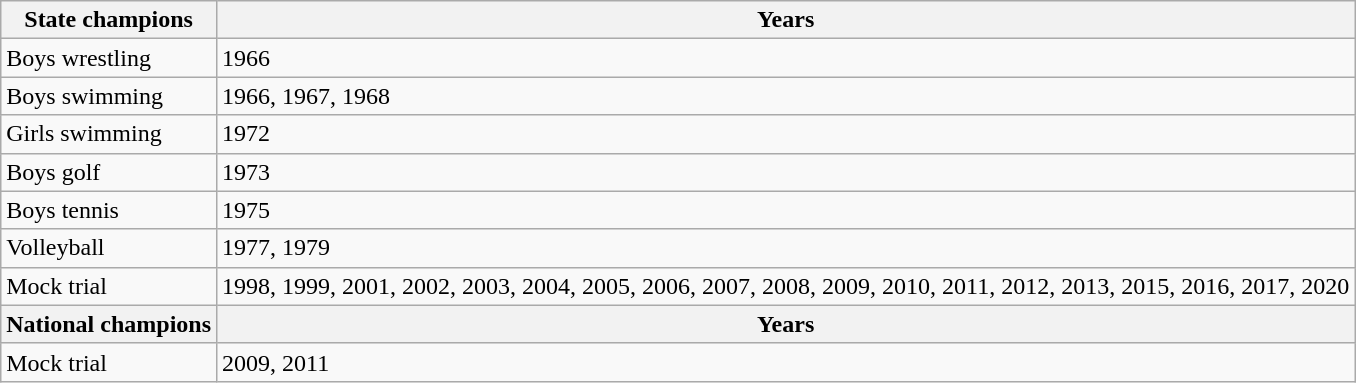<table class="wikitable">
<tr>
<th>State champions</th>
<th>Years</th>
</tr>
<tr>
<td>Boys wrestling</td>
<td>1966</td>
</tr>
<tr>
<td>Boys swimming</td>
<td>1966, 1967, 1968</td>
</tr>
<tr>
<td>Girls swimming</td>
<td>1972</td>
</tr>
<tr>
<td>Boys golf</td>
<td>1973</td>
</tr>
<tr>
<td>Boys tennis</td>
<td>1975</td>
</tr>
<tr>
<td>Volleyball</td>
<td>1977, 1979</td>
</tr>
<tr>
<td>Mock trial</td>
<td>1998, 1999, 2001, 2002, 2003, 2004, 2005, 2006, 2007, 2008, 2009, 2010, 2011, 2012, 2013, 2015, 2016, 2017, 2020</td>
</tr>
<tr>
<th>National champions</th>
<th>Years</th>
</tr>
<tr>
<td>Mock trial</td>
<td>2009, 2011</td>
</tr>
</table>
